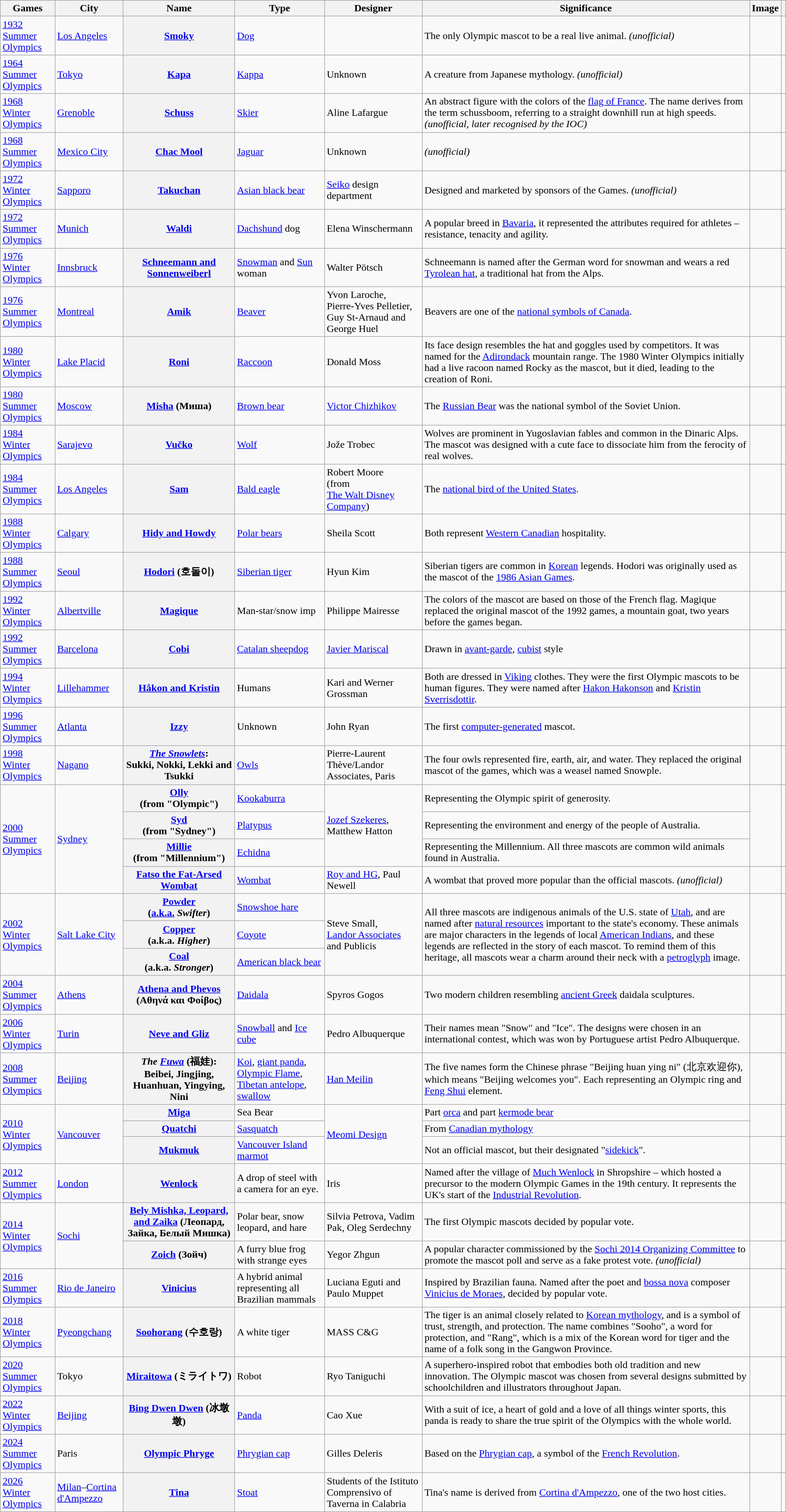<table class="wikitable sortable plainrowheaders">
<tr>
<th scope="col">Games</th>
<th scope="col">City</th>
<th scope="col">Name</th>
<th class="unsortable" scope="col">Type</th>
<th class="unsortable" scope="col">Designer</th>
<th class="unsortable" scope="col">Significance</th>
<th class="unsortable" scope="col">Image</th>
<th class="unsortable" scope="col"></th>
</tr>
<tr>
<td><a href='#'>1932 Summer Olympics</a></td>
<td> <a href='#'>Los Angeles</a></td>
<th scope="row"><a href='#'>Smoky</a></th>
<td><a href='#'>Dog</a></td>
<td></td>
<td>The only Olympic mascot to be a real live animal. <em>(unofficial)</em></td>
<td></td>
<td></td>
</tr>
<tr>
<td><a href='#'>1964 Summer Olympics</a></td>
<td> <a href='#'>Tokyo</a></td>
<th scope="row"><a href='#'>Kapa</a></th>
<td><a href='#'>Kappa</a></td>
<td>Unknown</td>
<td>A creature from Japanese mythology. <em>(unofficial)</em></td>
<td></td>
<td></td>
</tr>
<tr>
<td><a href='#'>1968 Winter Olympics</a></td>
<td> <a href='#'>Grenoble</a></td>
<th scope="row"><a href='#'>Schuss</a></th>
<td><a href='#'>Skier</a></td>
<td>Aline Lafargue</td>
<td>An abstract figure with the colors of the <a href='#'>flag of France</a>. The name derives from the term schussboom, referring to a straight downhill run at high speeds. <em>(unofficial, later recognised by the IOC)</em></td>
<td></td>
<td></td>
</tr>
<tr>
<td><a href='#'>1968 Summer Olympics</a></td>
<td> <a href='#'>Mexico City</a></td>
<th scope="row"><a href='#'>Chac Mool</a></th>
<td><a href='#'>Jaguar</a></td>
<td>Unknown</td>
<td><em>(unofficial)</em></td>
<td></td>
<td></td>
</tr>
<tr>
<td><a href='#'>1972 Winter Olympics</a></td>
<td> <a href='#'>Sapporo</a></td>
<th scope="row"><a href='#'>Takuchan</a></th>
<td><a href='#'>Asian black bear</a></td>
<td><a href='#'>Seiko</a> design department</td>
<td>Designed and marketed by sponsors of the Games. <em>(unofficial)</em></td>
<td></td>
<td></td>
</tr>
<tr>
<td><a href='#'>1972 Summer Olympics</a></td>
<td> <a href='#'>Munich</a></td>
<th scope="row"><a href='#'>Waldi</a></th>
<td><a href='#'>Dachshund</a> dog</td>
<td>Elena Winschermann</td>
<td>A popular breed in <a href='#'>Bavaria</a>, it represented the attributes required for athletes – resistance, tenacity and agility.</td>
<td></td>
<td></td>
</tr>
<tr>
<td><a href='#'>1976 Winter Olympics</a></td>
<td> <a href='#'>Innsbruck</a></td>
<th scope="row"><a href='#'>Schneemann and Sonnenweiberl</a></th>
<td><a href='#'>Snowman</a> and <a href='#'>Sun</a> woman</td>
<td>Walter Pötsch</td>
<td>Schneemann is named after the German word for snowman and wears a red <a href='#'>Tyrolean hat</a>, a traditional hat from the Alps.</td>
<td></td>
<td></td>
</tr>
<tr>
<td><a href='#'>1976 Summer Olympics</a></td>
<td> <a href='#'>Montreal</a></td>
<th scope="row"><a href='#'>Amik</a></th>
<td><a href='#'>Beaver</a></td>
<td>Yvon Laroche,<br>Pierre-Yves Pelletier,<br>Guy St-Arnaud and<br>George Huel</td>
<td>Beavers are one of the <a href='#'>national symbols of Canada</a>.</td>
<td></td>
<td></td>
</tr>
<tr>
<td><a href='#'>1980 Winter Olympics</a></td>
<td> <a href='#'>Lake Placid</a></td>
<th scope="row"><a href='#'>Roni</a></th>
<td><a href='#'>Raccoon</a></td>
<td>Donald Moss</td>
<td>Its face design resembles the hat and goggles used by competitors. It was named for the <a href='#'>Adirondack</a> mountain range. The 1980 Winter Olympics initially had a live racoon named Rocky as the mascot, but it died, leading to the creation of Roni.</td>
<td></td>
<td></td>
</tr>
<tr>
<td><a href='#'>1980 Summer Olympics</a></td>
<td> <a href='#'>Moscow</a></td>
<th scope="row"><a href='#'>Misha</a> (Миша)</th>
<td><a href='#'>Brown bear</a></td>
<td><a href='#'>Victor Chizhikov</a></td>
<td>The <a href='#'>Russian Bear</a> was the national symbol of the Soviet Union.</td>
<td></td>
<td></td>
</tr>
<tr>
<td><a href='#'>1984 Winter Olympics</a></td>
<td> <a href='#'>Sarajevo</a></td>
<th scope="row"><a href='#'>Vučko</a></th>
<td><a href='#'>Wolf</a></td>
<td>Jože Trobec</td>
<td>Wolves are prominent in Yugoslavian fables and common in the Dinaric Alps. The mascot was designed with a cute face to dissociate him from the ferocity of real wolves.</td>
<td></td>
<td></td>
</tr>
<tr>
<td><a href='#'>1984 Summer Olympics</a></td>
<td> <a href='#'>Los Angeles</a></td>
<th scope="row"><a href='#'>Sam</a></th>
<td><a href='#'>Bald eagle</a></td>
<td>Robert Moore<br>(from<br> <a href='#'>The Walt Disney Company</a>)</td>
<td>The <a href='#'>national bird of the United States</a>.</td>
<td></td>
<td></td>
</tr>
<tr>
<td><a href='#'>1988 Winter Olympics</a></td>
<td> <a href='#'>Calgary</a></td>
<th scope="row"><a href='#'>Hidy and Howdy</a></th>
<td><a href='#'>Polar bears</a></td>
<td>Sheila Scott</td>
<td>Both represent <a href='#'>Western Canadian</a> hospitality.</td>
<td></td>
<td></td>
</tr>
<tr>
<td><a href='#'>1988 Summer Olympics</a></td>
<td> <a href='#'>Seoul</a></td>
<th scope="row"><a href='#'>Hodori</a> (호돌이)</th>
<td><a href='#'>Siberian tiger</a></td>
<td>Hyun Kim</td>
<td>Siberian tigers are common in <a href='#'>Korean</a> legends. Hodori was originally used as the mascot of the <a href='#'>1986 Asian Games</a>.</td>
<td></td>
<td></td>
</tr>
<tr>
<td><a href='#'>1992 Winter Olympics</a></td>
<td> <a href='#'>Albertville</a></td>
<th scope="row"><a href='#'>Magique</a></th>
<td>Man-star/snow imp</td>
<td>Philippe Mairesse</td>
<td>The colors of the mascot are based on those of the French flag. Magique replaced the original mascot of the 1992 games, a mountain goat, two years before the games began.</td>
<td></td>
<td></td>
</tr>
<tr>
<td><a href='#'>1992 Summer Olympics</a></td>
<td> <a href='#'>Barcelona</a></td>
<th scope="row"><a href='#'>Cobi</a></th>
<td><a href='#'>Catalan sheepdog</a></td>
<td><a href='#'>Javier Mariscal</a></td>
<td>Drawn in <a href='#'>avant-garde</a>, <a href='#'>cubist</a> style</td>
<td></td>
<td></td>
</tr>
<tr>
<td><a href='#'>1994 Winter Olympics</a></td>
<td> <a href='#'>Lillehammer</a></td>
<th scope="row"><a href='#'>Håkon and Kristin</a></th>
<td>Humans</td>
<td>Kari and Werner Grossman</td>
<td>Both are dressed in <a href='#'>Viking</a> clothes. They were the first Olympic mascots to be human figures. They were named after <a href='#'>Hakon Hakonson</a> and <a href='#'>Kristin Sverrisdottir</a>.</td>
<td></td>
<td></td>
</tr>
<tr>
<td><a href='#'>1996 Summer Olympics</a></td>
<td> <a href='#'>Atlanta</a></td>
<th scope="row"><a href='#'>Izzy</a></th>
<td>Unknown</td>
<td>John Ryan</td>
<td>The first <a href='#'>computer-generated</a> mascot.</td>
<td></td>
<td></td>
</tr>
<tr>
<td><a href='#'>1998 Winter Olympics</a></td>
<td> <a href='#'>Nagano</a></td>
<th scope="row"><em><a href='#'>The Snowlets</a></em>:<br>Sukki, Nokki, Lekki and Tsukki</th>
<td><a href='#'>Owls</a></td>
<td>Pierre-Laurent Thève/Landor Associates, Paris</td>
<td>The four owls represented fire, earth, air, and water. They replaced the original mascot of the games, which was a weasel named Snowple.</td>
<td></td>
<td></td>
</tr>
<tr>
<td rowspan=4><a href='#'>2000 Summer Olympics</a></td>
<td rowspan="4"> <a href='#'>Sydney</a></td>
<th scope="row"><a href='#'>Olly</a><br> (from "Olympic")</th>
<td><a href='#'>Kookaburra</a></td>
<td rowspan=3><a href='#'>Jozef Szekeres</a>, Matthew Hatton</td>
<td>Representing the Olympic spirit of generosity.</td>
<td rowspan=3></td>
<td rowspan=3></td>
</tr>
<tr>
<th scope="row"><a href='#'>Syd</a><br>(from "Sydney")</th>
<td><a href='#'>Platypus</a></td>
<td>Representing the environment and energy of the people of Australia.</td>
</tr>
<tr>
<th scope="row"><a href='#'>Millie</a><br>(from "Millennium")</th>
<td><a href='#'>Echidna</a></td>
<td>Representing the Millennium. All three mascots are common wild animals found in Australia.</td>
</tr>
<tr>
<th scope="row"><a href='#'>Fatso the Fat-Arsed Wombat</a></th>
<td><a href='#'>Wombat</a></td>
<td><a href='#'>Roy and HG</a>, Paul Newell</td>
<td>A wombat that proved more popular than the official mascots. <em>(unofficial)</em></td>
<td></td>
<td></td>
</tr>
<tr>
<td rowspan=3><a href='#'>2002 Winter Olympics</a></td>
<td rowspan=3> <a href='#'>Salt Lake City</a></td>
<th scope="row"><a href='#'>Powder</a><br>(<a href='#'>a.k.a.</a> <em>Swifter</em>)</th>
<td><a href='#'>Snowshoe hare</a></td>
<td rowspan=3>Steve Small,<br><a href='#'>Landor Associates</a><br> and Publicis</td>
<td rowspan="3">All three mascots are indigenous animals of the U.S. state of <a href='#'>Utah</a>, and are named after <a href='#'>natural resources</a> important to the state's economy. These animals are major characters in the legends of local <a href='#'>American Indians</a>, and these legends are reflected in the story of each mascot. To remind them of this heritage, all mascots wear a charm around their neck with a <a href='#'>petroglyph</a> image.</td>
<td rowspan="3"></td>
<td rowspan=3></td>
</tr>
<tr>
<th scope="row"><a href='#'>Copper</a><br>(a.k.a. <em>Higher</em>)</th>
<td><a href='#'>Coyote</a></td>
</tr>
<tr>
<th scope="row"><a href='#'>Coal</a><br>(a.k.a. <em>Stronger</em>)</th>
<td><a href='#'>American black bear</a></td>
</tr>
<tr>
<td><a href='#'>2004 Summer Olympics</a></td>
<td> <a href='#'>Athens</a></td>
<th scope="row"><a href='#'>Athena and Phevos</a> (Αθηνά και Φοίβος)</th>
<td><a href='#'>Daidala</a></td>
<td>Spyros Gogos</td>
<td>Two modern children resembling <a href='#'>ancient Greek</a> daidala sculptures.</td>
<td></td>
<td></td>
</tr>
<tr>
<td><a href='#'>2006 Winter Olympics</a></td>
<td> <a href='#'>Turin</a></td>
<th scope="row"><a href='#'>Neve and Gliz</a></th>
<td><a href='#'>Snowball</a> and <a href='#'>Ice cube</a></td>
<td>Pedro Albuquerque</td>
<td>Their names mean "Snow" and "Ice". The designs were chosen in an international contest, which was won by Portuguese artist Pedro Albuquerque.</td>
<td></td>
<td></td>
</tr>
<tr>
<td><a href='#'>2008 Summer Olympics</a></td>
<td> <a href='#'>Beijing</a></td>
<th scope="row"><em>The <a href='#'>Fuwa</a></em> (福娃):<br>Beibei, Jingjing, Huanhuan, Yingying, Nini</th>
<td><a href='#'>Koi</a>, <a href='#'>giant panda</a>, <a href='#'>Olympic Flame</a>, <a href='#'>Tibetan antelope</a>, <a href='#'>swallow</a></td>
<td><a href='#'>Han Meilin</a></td>
<td>The five names form the Chinese phrase "Beijing huan ying ni" (北京欢迎你), which means "Beijing welcomes you". Each representing an Olympic ring and <a href='#'>Feng Shui</a> element.</td>
<td></td>
<td></td>
</tr>
<tr>
<td rowspan=3><a href='#'>2010 Winter Olympics</a></td>
<td rowspan=3> <a href='#'>Vancouver</a></td>
<th scope="row"><a href='#'>Miga</a></th>
<td>Sea Bear</td>
<td rowspan=3><a href='#'>Meomi Design</a></td>
<td>Part <a href='#'>orca</a> and part <a href='#'>kermode bear</a></td>
<td rowspan="2"></td>
<td rowspan=2></td>
</tr>
<tr>
<th scope="row"><a href='#'>Quatchi</a></th>
<td><a href='#'>Sasquatch</a></td>
<td>From <a href='#'>Canadian mythology</a></td>
</tr>
<tr>
<th scope="row"><a href='#'>Mukmuk</a></th>
<td><a href='#'>Vancouver Island marmot</a></td>
<td>Not an official mascot, but their designated "<a href='#'>sidekick</a>".</td>
<td></td>
<td></td>
</tr>
<tr>
<td><a href='#'>2012 Summer Olympics</a></td>
<td> <a href='#'>London</a></td>
<th scope="row"><a href='#'>Wenlock</a></th>
<td>A drop of steel with a camera for an eye.</td>
<td>Iris</td>
<td>Named after the village of <a href='#'>Much Wenlock</a> in Shropshire – which hosted a precursor to the modern Olympic Games in the 19th century. It represents the UK's start of the <a href='#'>Industrial Revolution</a>.</td>
<td></td>
<td></td>
</tr>
<tr>
<td rowspan=2><a href='#'>2014 Winter Olympics</a></td>
<td rowspan=2> <a href='#'>Sochi</a></td>
<th scope="row"><a href='#'>Bely Mishka, Leopard, and Zaika</a> (Леопард, Зайка, Белый Мишка)</th>
<td>Polar bear, snow leopard, and hare</td>
<td>Silvia Petrova, Vadim Pak, Oleg Serdechny</td>
<td>The first Olympic mascots decided by popular vote.</td>
<td></td>
<td></td>
</tr>
<tr>
<th scope="row"><a href='#'>Zoich</a> (Зойч)</th>
<td>A furry blue frog with strange eyes</td>
<td>Yegor Zhgun</td>
<td>A popular character commissioned by the <a href='#'>Sochi 2014 Organizing Committee</a> to promote the mascot poll and serve as a fake protest vote. <em>(unofficial)</em></td>
<td></td>
<td></td>
</tr>
<tr>
<td><a href='#'>2016 Summer Olympics</a></td>
<td> <a href='#'>Rio de Janeiro</a></td>
<th scope="row"><a href='#'>Vinicius</a></th>
<td>A hybrid animal representing all Brazilian mammals</td>
<td>Luciana Eguti and Paulo Muppet</td>
<td>Inspired by Brazilian fauna. Named after the poet and <a href='#'>bossa nova</a> composer <a href='#'>Vinicius de Moraes</a>, decided by popular vote.</td>
<td></td>
<td></td>
</tr>
<tr>
<td><a href='#'>2018 Winter Olympics</a></td>
<td> <a href='#'>Pyeongchang</a></td>
<th scope="row"><a href='#'>Soohorang</a> (수호랑)</th>
<td>A white tiger</td>
<td>MASS C&G</td>
<td>The tiger is an animal closely related to <a href='#'>Korean mythology</a>, and is a symbol of trust, strength, and protection. The name combines "Sooho", a word for protection, and "Rang", which is a mix of the Korean word for tiger and the name of a folk song in the Gangwon Province.</td>
<td></td>
<td></td>
</tr>
<tr>
<td><a href='#'>2020 Summer Olympics</a></td>
<td> Tokyo</td>
<th scope="row"><a href='#'>Miraitowa</a> (ミライトワ)</th>
<td>Robot</td>
<td>Ryo Taniguchi</td>
<td>A superhero-inspired robot that embodies both old tradition and new innovation. The Olympic mascot was chosen from several designs submitted by schoolchildren and illustrators throughout Japan.</td>
<td></td>
<td></td>
</tr>
<tr>
<td><a href='#'>2022 Winter Olympics</a></td>
<td> <a href='#'>Beijing</a></td>
<th scope="row"><a href='#'>Bing Dwen Dwen</a> (冰墩墩)</th>
<td><a href='#'>Panda</a></td>
<td>Cao Xue</td>
<td>With a suit of ice, a heart of gold and a love of all things winter sports, this panda is ready to share the true spirit of the Olympics with the whole world.</td>
<td></td>
<td></td>
</tr>
<tr>
<td><a href='#'>2024 Summer Olympics</a></td>
<td> Paris</td>
<th scope="row"><a href='#'>Olympic Phryge</a></th>
<td><a href='#'>Phrygian cap</a></td>
<td>Gilles Deleris</td>
<td>Based on the <a href='#'>Phrygian cap</a>, a symbol of the <a href='#'>French Revolution</a>.</td>
<td></td>
<td></td>
</tr>
<tr>
<td><a href='#'>2026 Winter Olympics</a></td>
<td> <a href='#'>Milan</a>–<a href='#'>Cortina d'Ampezzo</a></td>
<th scope="row"><a href='#'>Tina</a></th>
<td><a href='#'>Stoat</a></td>
<td>Students of the Istituto Comprensivo of Taverna in Calabria</td>
<td>Tina's name is derived from <a href='#'>Cortina d'Ampezzo</a>, one of the two host cities.</td>
<td></td>
<td></td>
</tr>
</table>
